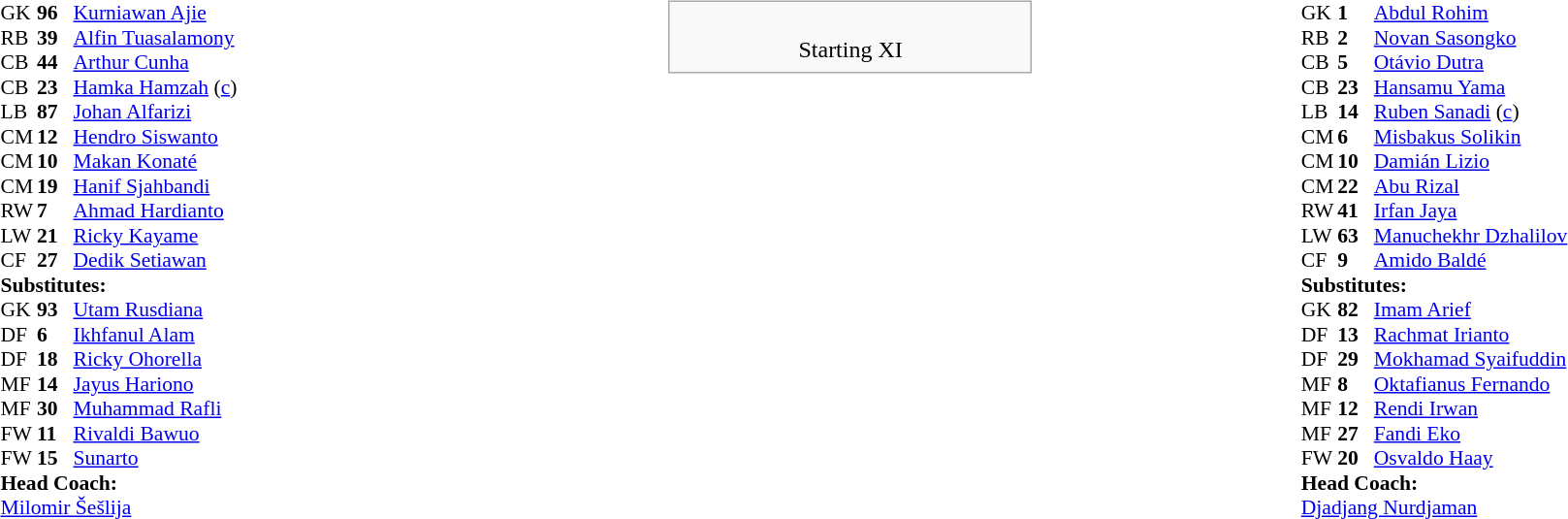<table style="width:100%">
<tr>
<td style="vertical-align:top; width:40%"><br><table style="font-size: 90%" cellspacing="0" cellpadding="0">
<tr>
<th width=25></th>
<th width=25></th>
</tr>
<tr>
<td>GK</td>
<td><strong>96</strong></td>
<td> <a href='#'>Kurniawan Ajie</a></td>
<td></td>
</tr>
<tr>
<td>RB</td>
<td><strong>39</strong></td>
<td> <a href='#'>Alfin Tuasalamony</a></td>
</tr>
<tr>
<td>CB</td>
<td><strong>44</strong></td>
<td> <a href='#'>Arthur Cunha</a></td>
<td></td>
</tr>
<tr>
<td>CB</td>
<td><strong>23</strong></td>
<td> <a href='#'>Hamka Hamzah</a> (<a href='#'>c</a>)</td>
</tr>
<tr>
<td>LB</td>
<td><strong>87</strong></td>
<td> <a href='#'>Johan Alfarizi</a></td>
</tr>
<tr>
<td>CM</td>
<td><strong>12</strong></td>
<td> <a href='#'>Hendro Siswanto</a></td>
</tr>
<tr>
<td>CM</td>
<td><strong>10</strong></td>
<td> <a href='#'>Makan Konaté</a></td>
</tr>
<tr>
<td>CM</td>
<td><strong>19</strong></td>
<td> <a href='#'>Hanif Sjahbandi</a></td>
<td></td>
<td></td>
</tr>
<tr>
<td>RW</td>
<td><strong>7</strong></td>
<td> <a href='#'>Ahmad Hardianto</a></td>
<td></td>
<td></td>
</tr>
<tr>
<td>LW</td>
<td><strong>21</strong></td>
<td> <a href='#'>Ricky Kayame</a></td>
<td></td>
<td></td>
</tr>
<tr>
<td>CF</td>
<td><strong>27</strong></td>
<td> <a href='#'>Dedik Setiawan</a></td>
</tr>
<tr>
<td colspan=3><strong>Substitutes:</strong></td>
</tr>
<tr>
<td>GK</td>
<td><strong>93</strong></td>
<td> <a href='#'>Utam Rusdiana</a></td>
</tr>
<tr>
<td>DF</td>
<td><strong>6</strong></td>
<td> <a href='#'>Ikhfanul Alam</a></td>
</tr>
<tr>
<td>DF</td>
<td><strong>18</strong></td>
<td> <a href='#'>Ricky Ohorella</a></td>
</tr>
<tr>
<td>MF</td>
<td><strong>14</strong></td>
<td> <a href='#'>Jayus Hariono</a></td>
<td></td>
<td></td>
</tr>
<tr>
<td>MF</td>
<td><strong>30</strong></td>
<td> <a href='#'>Muhammad Rafli</a></td>
<td></td>
<td></td>
</tr>
<tr>
<td>FW</td>
<td><strong>11</strong></td>
<td> <a href='#'>Rivaldi Bawuo</a></td>
<td></td>
<td></td>
</tr>
<tr>
<td>FW</td>
<td><strong>15</strong></td>
<td> <a href='#'>Sunarto</a></td>
</tr>
<tr>
<td colspan=3><strong>Head Coach:</strong></td>
</tr>
<tr>
<td colspan=4> <a href='#'>Milomir Šešlija</a></td>
</tr>
</table>
</td>
<td valign="top"><br><table role="presentation" class="infobox" style="width:250px;">
<tr>
<td style="text-align:center;"><br>
























Starting XI</td>
</tr>
</table>
</td>
<td style="vertical-align:top; width:50%"><br><table cellspacing="0" cellpadding="0" style="font-size:90%; margin:auto">
<tr>
<th width=25></th>
<th width=25></th>
</tr>
<tr>
<td>GK</td>
<td><strong>1</strong></td>
<td> <a href='#'>Abdul Rohim</a></td>
</tr>
<tr>
<td>RB</td>
<td><strong>2</strong></td>
<td> <a href='#'>Novan Sasongko</a></td>
</tr>
<tr>
<td>CB</td>
<td><strong>5</strong></td>
<td> <a href='#'>Otávio Dutra</a></td>
<td></td>
</tr>
<tr>
<td>CB</td>
<td><strong>23</strong></td>
<td> <a href='#'>Hansamu Yama</a></td>
</tr>
<tr>
<td>LB</td>
<td><strong>14</strong></td>
<td> <a href='#'>Ruben Sanadi</a> (<a href='#'>c</a>)</td>
</tr>
<tr>
<td>CM</td>
<td><strong>6</strong></td>
<td> <a href='#'>Misbakus Solikin</a></td>
</tr>
<tr>
<td>CM</td>
<td><strong>10</strong></td>
<td> <a href='#'>Damián Lizio</a></td>
<td></td>
<td></td>
</tr>
<tr>
<td>CM</td>
<td><strong>22</strong></td>
<td> <a href='#'>Abu Rizal</a></td>
<td></td>
<td></td>
</tr>
<tr>
<td>RW</td>
<td><strong>41</strong></td>
<td> <a href='#'>Irfan Jaya</a></td>
<td></td>
<td></td>
</tr>
<tr>
<td>LW</td>
<td><strong>63</strong></td>
<td> <a href='#'>Manuchekhr Dzhalilov</a></td>
</tr>
<tr>
<td>CF</td>
<td><strong>9</strong></td>
<td> <a href='#'>Amido Baldé</a></td>
<td></td>
</tr>
<tr>
<td colspan=3><strong>Substitutes:</strong></td>
</tr>
<tr>
<td>GK</td>
<td><strong>82</strong></td>
<td> <a href='#'>Imam Arief</a></td>
</tr>
<tr>
<td>DF</td>
<td><strong>13</strong></td>
<td> <a href='#'>Rachmat Irianto</a></td>
</tr>
<tr>
<td>DF</td>
<td><strong>29</strong></td>
<td> <a href='#'>Mokhamad Syaifuddin</a></td>
</tr>
<tr>
<td>MF</td>
<td><strong>8</strong></td>
<td> <a href='#'>Oktafianus Fernando</a></td>
<td></td>
<td></td>
</tr>
<tr>
<td>MF</td>
<td><strong>12</strong></td>
<td> <a href='#'>Rendi Irwan</a></td>
<td></td>
<td></td>
</tr>
<tr>
<td>MF</td>
<td><strong>27</strong></td>
<td> <a href='#'>Fandi Eko</a></td>
</tr>
<tr>
<td>FW</td>
<td><strong>20</strong></td>
<td> <a href='#'>Osvaldo Haay</a></td>
<td></td>
<td></td>
</tr>
<tr>
<td colspan=3><strong>Head Coach:</strong></td>
</tr>
<tr>
<td colspan=4> <a href='#'>Djadjang Nurdjaman</a></td>
</tr>
</table>
</td>
</tr>
</table>
